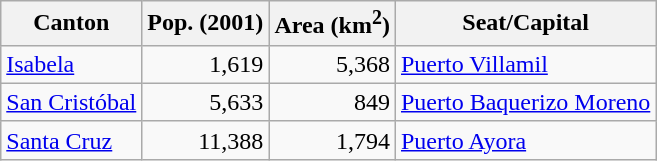<table class="wikitable sortable">
<tr>
<th>Canton</th>
<th>Pop. (2001)</th>
<th>Area (km<sup>2</sup>)</th>
<th>Seat/Capital</th>
</tr>
<tr>
<td><a href='#'>Isabela</a></td>
<td align=right>1,619</td>
<td align=right>5,368</td>
<td><a href='#'>Puerto Villamil</a></td>
</tr>
<tr>
<td><a href='#'>San Cristóbal</a></td>
<td align=right>5,633</td>
<td align=right>849</td>
<td><a href='#'>Puerto Baquerizo Moreno</a></td>
</tr>
<tr>
<td><a href='#'>Santa Cruz</a></td>
<td align=right>11,388</td>
<td align=right>1,794</td>
<td><a href='#'>Puerto Ayora</a></td>
</tr>
</table>
